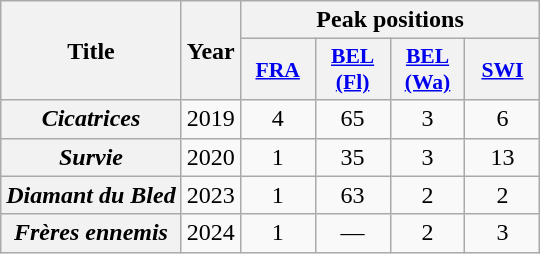<table class="wikitable plainrowheaders" style="text-align:center">
<tr>
<th scope="col" rowspan="2">Title</th>
<th scope="col" rowspan="2">Year</th>
<th scope="col" colspan="4">Peak positions</th>
</tr>
<tr>
<th scope="col" style="width:3em;font-size:90%;"><a href='#'>FRA</a><br></th>
<th scope="col" style="width:3em;font-size:90%;"><a href='#'>BEL <br>(Fl)</a><br></th>
<th scope="col" style="width:3em;font-size:90%;"><a href='#'>BEL <br>(Wa)</a><br></th>
<th scope="col" style="width:3em;font-size:90%;"><a href='#'>SWI</a><br></th>
</tr>
<tr>
<th scope="row"><em>Cicatrices</em></th>
<td>2019</td>
<td>4</td>
<td>65</td>
<td>3</td>
<td>6</td>
</tr>
<tr>
<th scope="row"><em>Survie</em></th>
<td>2020</td>
<td>1</td>
<td>35</td>
<td>3</td>
<td>13</td>
</tr>
<tr>
<th scope="row"><em>Diamant du Bled</em></th>
<td>2023</td>
<td>1</td>
<td>63</td>
<td>2</td>
<td>2</td>
</tr>
<tr>
<th scope="row"><em>Frères ennemis</em><br></th>
<td>2024</td>
<td>1<br></td>
<td>—</td>
<td>2</td>
<td>3</td>
</tr>
</table>
